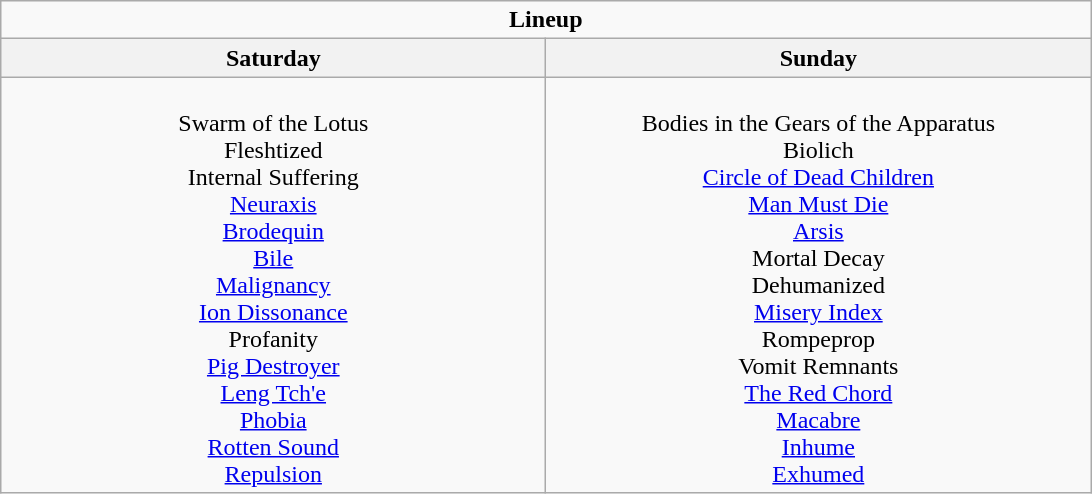<table class="wikitable">
<tr>
<td colspan="2" align="center"><strong>Lineup</strong></td>
</tr>
<tr>
<th>Saturday</th>
<th>Sunday</th>
</tr>
<tr>
<td valign="top" align="center" width=356><br>Swarm of the Lotus<br>
Fleshtized<br>
Internal Suffering<br>
<a href='#'>Neuraxis</a><br>
<a href='#'>Brodequin</a><br>
<a href='#'>Bile</a><br>
<a href='#'>Malignancy</a><br>
<a href='#'>Ion Dissonance</a><br>
Profanity<br>
<a href='#'>Pig Destroyer</a><br>
<a href='#'>Leng Tch'e</a><br>
<a href='#'>Phobia</a><br>
<a href='#'>Rotten Sound</a><br>
<a href='#'>Repulsion</a></td>
<td valign="top" align="center" width=356><br>Bodies in the Gears of the Apparatus<br>
Biolich<br>
<a href='#'>Circle of Dead Children</a><br>
<a href='#'>Man Must Die</a><br>
<a href='#'>Arsis</a><br>
Mortal Decay<br>
Dehumanized<br>
<a href='#'>Misery Index</a><br>
Rompeprop<br>
Vomit Remnants<br>
<a href='#'>The Red Chord</a><br>
<a href='#'>Macabre</a><br>
<a href='#'>Inhume</a><br>
<a href='#'>Exhumed</a></td>
</tr>
</table>
